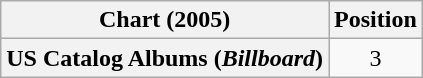<table class="wikitable sortable plainrowheaders" style="text-align:center">
<tr>
<th scope="col">Chart (2005)</th>
<th scope="col">Position</th>
</tr>
<tr>
<th scope="row">US Catalog Albums (<em>Billboard</em>)</th>
<td>3</td>
</tr>
</table>
